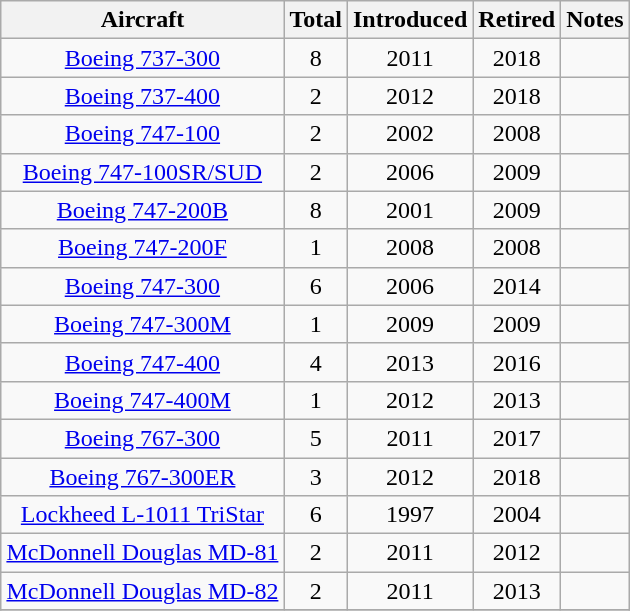<table class="wikitable" style="margin:0.5em auto; text-align:center">
<tr>
<th>Aircraft</th>
<th>Total</th>
<th>Introduced</th>
<th>Retired</th>
<th>Notes</th>
</tr>
<tr>
<td><a href='#'>Boeing 737-300</a></td>
<td>8</td>
<td>2011</td>
<td>2018</td>
<td></td>
</tr>
<tr>
<td><a href='#'>Boeing 737-400</a></td>
<td>2</td>
<td>2012</td>
<td>2018</td>
<td></td>
</tr>
<tr>
<td><a href='#'>Boeing 747-100</a></td>
<td>2</td>
<td>2002</td>
<td>2008</td>
<td></td>
</tr>
<tr>
<td><a href='#'>Boeing 747-100SR/SUD</a></td>
<td>2</td>
<td>2006</td>
<td>2009</td>
<td></td>
</tr>
<tr>
<td><a href='#'>Boeing 747-200B</a></td>
<td>8</td>
<td>2001</td>
<td>2009</td>
<td></td>
</tr>
<tr>
<td><a href='#'>Boeing 747-200F</a></td>
<td>1</td>
<td>2008</td>
<td>2008</td>
<td></td>
</tr>
<tr>
<td><a href='#'>Boeing 747-300</a></td>
<td>6</td>
<td>2006</td>
<td>2014</td>
<td></td>
</tr>
<tr>
<td><a href='#'>Boeing 747-300M</a></td>
<td>1</td>
<td>2009</td>
<td>2009</td>
<td></td>
</tr>
<tr>
<td><a href='#'>Boeing 747-400</a></td>
<td>4</td>
<td>2013</td>
<td>2016</td>
<td></td>
</tr>
<tr>
<td><a href='#'>Boeing 747-400M</a></td>
<td>1</td>
<td>2012</td>
<td>2013</td>
<td></td>
</tr>
<tr>
<td><a href='#'>Boeing 767-300</a></td>
<td>5</td>
<td>2011</td>
<td>2017</td>
<td></td>
</tr>
<tr>
<td><a href='#'>Boeing 767-300ER</a></td>
<td>3</td>
<td>2012</td>
<td>2018</td>
<td></td>
</tr>
<tr>
<td><a href='#'>Lockheed L-1011 TriStar</a></td>
<td>6</td>
<td>1997</td>
<td>2004</td>
<td></td>
</tr>
<tr>
<td><a href='#'>McDonnell Douglas MD-81</a></td>
<td>2</td>
<td>2011</td>
<td>2012</td>
<td></td>
</tr>
<tr>
<td><a href='#'>McDonnell Douglas MD-82</a></td>
<td>2</td>
<td>2011</td>
<td>2013</td>
<td></td>
</tr>
<tr>
</tr>
</table>
